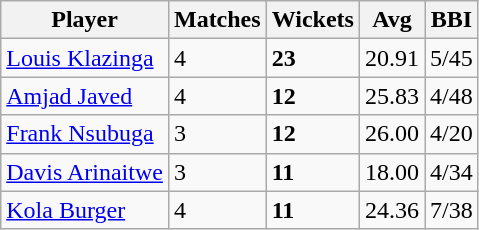<table class="wikitable">
<tr>
<th>Player</th>
<th>Matches</th>
<th>Wickets</th>
<th>Avg</th>
<th>BBI</th>
</tr>
<tr>
<td> <a href='#'>Louis Klazinga</a></td>
<td>4</td>
<td><strong>23</strong></td>
<td>20.91</td>
<td>5/45</td>
</tr>
<tr>
<td> <a href='#'>Amjad Javed</a></td>
<td>4</td>
<td><strong>12</strong></td>
<td>25.83</td>
<td>4/48</td>
</tr>
<tr>
<td> <a href='#'>Frank Nsubuga</a></td>
<td>3</td>
<td><strong>12</strong></td>
<td>26.00</td>
<td>4/20</td>
</tr>
<tr>
<td> <a href='#'>Davis Arinaitwe</a></td>
<td>3</td>
<td><strong>11</strong></td>
<td>18.00</td>
<td>4/34</td>
</tr>
<tr>
<td> <a href='#'>Kola Burger</a></td>
<td>4</td>
<td><strong>11</strong></td>
<td>24.36</td>
<td>7/38</td>
</tr>
</table>
